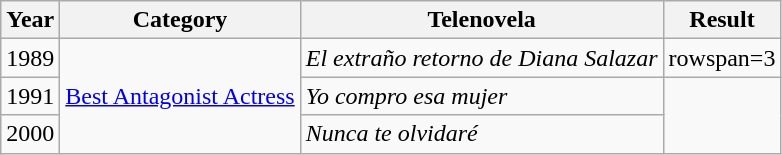<table class="wikitable">
<tr ">
<th><strong>Year</strong></th>
<th><strong>Category</strong></th>
<th><strong>Telenovela</strong></th>
<th><strong>Result</strong></th>
</tr>
<tr>
<td>1989</td>
<td rowspan=3><a href='#'>Best Antagonist Actress</a></td>
<td><em>El extraño retorno de Diana Salazar</em></td>
<td>rowspan=3 </td>
</tr>
<tr>
<td>1991</td>
<td><em>Yo compro esa mujer</em></td>
</tr>
<tr>
<td>2000</td>
<td><em>Nunca te olvidaré </em></td>
</tr>
</table>
